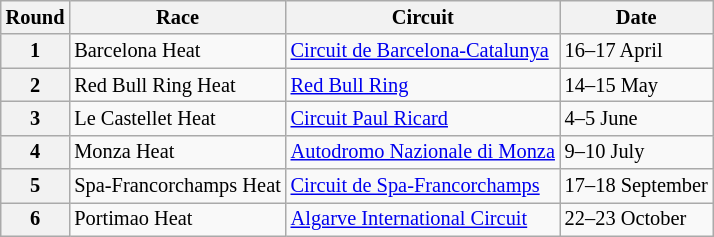<table class="wikitable" style="font-size: 85%;">
<tr>
<th>Round</th>
<th>Race</th>
<th>Circuit</th>
<th>Date</th>
</tr>
<tr>
<th>1</th>
<td>Barcelona Heat</td>
<td> <a href='#'>Circuit de Barcelona-Catalunya</a></td>
<td>16–17 April</td>
</tr>
<tr>
<th>2</th>
<td>Red Bull Ring Heat</td>
<td> <a href='#'>Red Bull Ring</a></td>
<td>14–15 May</td>
</tr>
<tr>
<th>3</th>
<td>Le Castellet Heat</td>
<td> <a href='#'>Circuit Paul Ricard</a></td>
<td>4–5 June</td>
</tr>
<tr>
<th>4</th>
<td>Monza Heat</td>
<td> <a href='#'>Autodromo Nazionale di Monza</a></td>
<td>9–10 July</td>
</tr>
<tr>
<th>5</th>
<td>Spa-Francorchamps Heat</td>
<td> <a href='#'>Circuit de Spa-Francorchamps</a></td>
<td>17–18 September</td>
</tr>
<tr>
<th>6</th>
<td>Portimao Heat</td>
<td> <a href='#'>Algarve International Circuit</a></td>
<td>22–23 October</td>
</tr>
</table>
